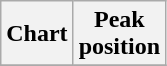<table class="wikitable sortable plainrowheaders">
<tr>
<th>Chart</th>
<th>Peak<br>position</th>
</tr>
<tr>
</tr>
</table>
